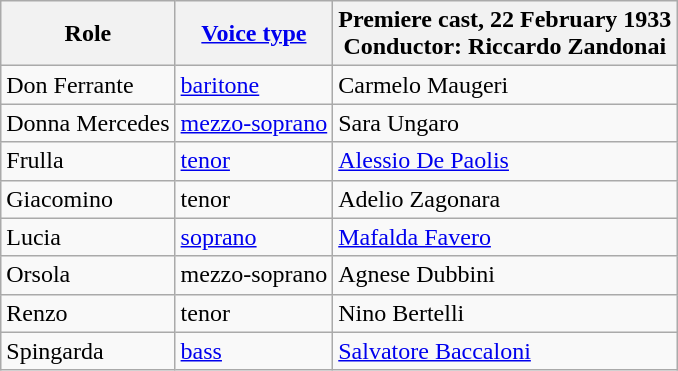<table class="wikitable">
<tr>
<th>Role</th>
<th><a href='#'>Voice type</a></th>
<th>Premiere cast, 22 February 1933<br>Conductor: Riccardo Zandonai</th>
</tr>
<tr>
<td>Don Ferrante</td>
<td><a href='#'>baritone</a></td>
<td>Carmelo Maugeri</td>
</tr>
<tr>
<td>Donna Mercedes</td>
<td><a href='#'>mezzo-soprano</a></td>
<td>Sara Ungaro</td>
</tr>
<tr>
<td>Frulla</td>
<td><a href='#'>tenor</a></td>
<td><a href='#'>Alessio De Paolis</a></td>
</tr>
<tr>
<td>Giacomino</td>
<td>tenor</td>
<td>Adelio Zagonara</td>
</tr>
<tr>
<td>Lucia</td>
<td><a href='#'>soprano</a></td>
<td><a href='#'>Mafalda Favero</a></td>
</tr>
<tr>
<td>Orsola</td>
<td>mezzo-soprano</td>
<td>Agnese Dubbini</td>
</tr>
<tr>
<td>Renzo</td>
<td>tenor</td>
<td>Nino Bertelli</td>
</tr>
<tr>
<td>Spingarda</td>
<td><a href='#'>bass</a></td>
<td><a href='#'>Salvatore Baccaloni</a></td>
</tr>
</table>
